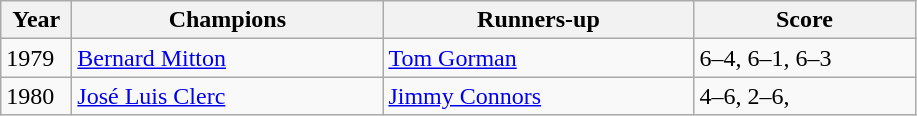<table class="wikitable">
<tr>
<th style="width:40px">Year</th>
<th style="width:200px">Champions</th>
<th style="width:200px">Runners-up</th>
<th style="width:140px" class="unsortable">Score</th>
</tr>
<tr>
<td>1979</td>
<td> <a href='#'>Bernard Mitton</a></td>
<td> <a href='#'>Tom Gorman</a></td>
<td>6–4, 6–1, 6–3</td>
</tr>
<tr>
<td>1980</td>
<td> <a href='#'>José Luis Clerc</a></td>
<td> <a href='#'>Jimmy Connors</a></td>
<td>4–6, 2–6, </td>
</tr>
</table>
